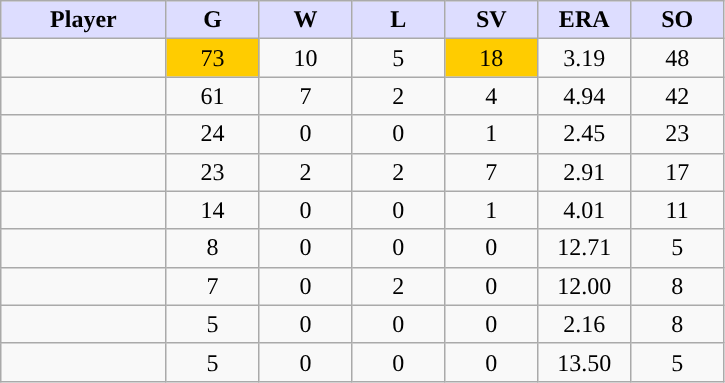<table class="wikitable sortable">
<tr>
<th style="background:#ddf; width:16%;">Player</th>
<th style="background:#ddf; width:9%;">G</th>
<th style="background:#ddf; width:9%;">W</th>
<th style="background:#ddf; width:9%;">L</th>
<th style="background:#ddf; width:9%;">SV</th>
<th style="background:#ddf; width:9%;">ERA</th>
<th style="background:#ddf; width:9%;">SO</th>
</tr>
<tr style="text-align:center;">
<td></td>
<td style="background:#fc0;">73</td>
<td>10</td>
<td>5</td>
<td style="background:#fc0;">18</td>
<td>3.19</td>
<td>48</td>
</tr>
<tr style="text-align:center;">
<td></td>
<td>61</td>
<td>7</td>
<td>2</td>
<td>4</td>
<td>4.94</td>
<td>42</td>
</tr>
<tr style="text-align:center;">
<td></td>
<td>24</td>
<td>0</td>
<td>0</td>
<td>1</td>
<td>2.45</td>
<td>23</td>
</tr>
<tr style="text-align:center;">
<td></td>
<td>23</td>
<td>2</td>
<td>2</td>
<td>7</td>
<td>2.91</td>
<td>17</td>
</tr>
<tr style="text-align:center;">
<td></td>
<td>14</td>
<td>0</td>
<td>0</td>
<td>1</td>
<td>4.01</td>
<td>11</td>
</tr>
<tr style="text-align:center;">
<td></td>
<td>8</td>
<td>0</td>
<td>0</td>
<td>0</td>
<td>12.71</td>
<td>5</td>
</tr>
<tr style="text-align:center;">
<td></td>
<td>7</td>
<td>0</td>
<td>2</td>
<td>0</td>
<td>12.00</td>
<td>8</td>
</tr>
<tr style="text-align:center;">
<td></td>
<td>5</td>
<td>0</td>
<td>0</td>
<td>0</td>
<td>2.16</td>
<td>8</td>
</tr>
<tr style="text-align:center;">
<td></td>
<td>5</td>
<td>0</td>
<td>0</td>
<td>0</td>
<td>13.50</td>
<td>5</td>
</tr>
</table>
